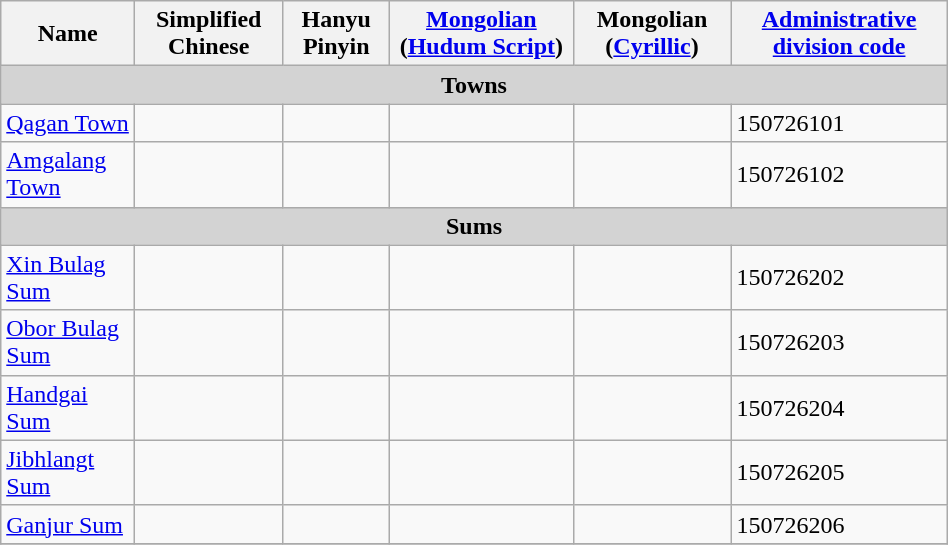<table class="wikitable" align="center" style="width:50%; border="1">
<tr>
<th>Name</th>
<th>Simplified Chinese</th>
<th>Hanyu Pinyin</th>
<th><a href='#'>Mongolian</a> (<a href='#'>Hudum Script</a>)</th>
<th>Mongolian (<a href='#'>Cyrillic</a>)</th>
<th><a href='#'>Administrative division code</a></th>
</tr>
<tr>
<td colspan="6"  style="text-align:center; background:#d3d3d3;"><strong>Towns</strong></td>
</tr>
<tr --------->
<td><a href='#'>Qagan Town</a></td>
<td></td>
<td></td>
<td></td>
<td></td>
<td>150726101</td>
</tr>
<tr>
<td><a href='#'>Amgalang Town</a></td>
<td></td>
<td></td>
<td></td>
<td></td>
<td>150726102</td>
</tr>
<tr>
<td colspan="6"  style="text-align:center; background:#d3d3d3;"><strong>Sums</strong></td>
</tr>
<tr --------->
<td><a href='#'>Xin Bulag Sum</a></td>
<td></td>
<td></td>
<td></td>
<td></td>
<td>150726202</td>
</tr>
<tr>
<td><a href='#'>Obor Bulag Sum</a></td>
<td></td>
<td></td>
<td></td>
<td></td>
<td>150726203</td>
</tr>
<tr>
<td><a href='#'>Handgai Sum</a></td>
<td></td>
<td></td>
<td></td>
<td></td>
<td>150726204</td>
</tr>
<tr>
<td><a href='#'>Jibhlangt Sum</a></td>
<td></td>
<td></td>
<td></td>
<td></td>
<td>150726205</td>
</tr>
<tr>
<td><a href='#'>Ganjur Sum</a></td>
<td></td>
<td></td>
<td></td>
<td></td>
<td>150726206</td>
</tr>
<tr>
</tr>
</table>
